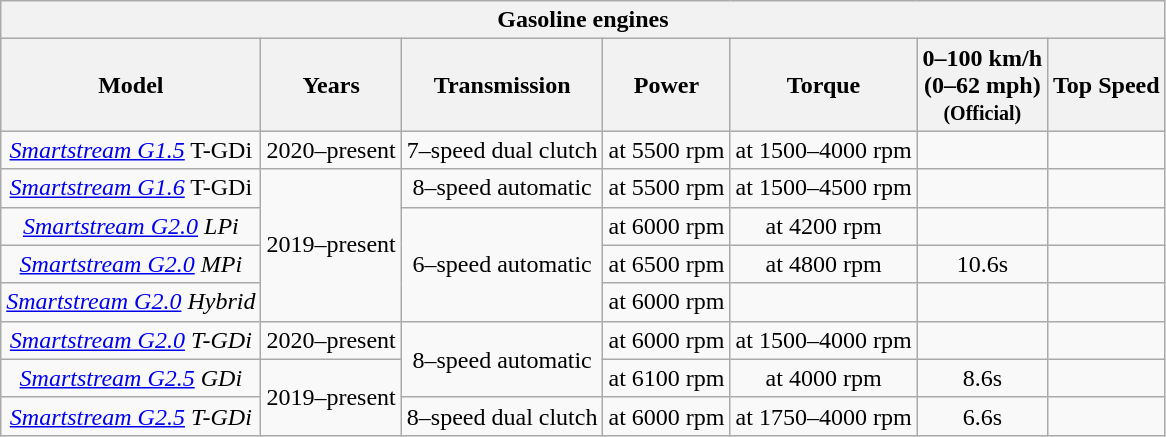<table class="wikitable" style="text-align:center; font-size:100%;">
<tr>
<th colspan=7>Gasoline engines</th>
</tr>
<tr style="background:#dcdcdc; text-align:center; vertical-align:middle;">
<th>Model</th>
<th>Years</th>
<th>Transmission</th>
<th>Power</th>
<th>Torque</th>
<th>0–100 km/h<br>(0–62 mph)<br><small>(Official)</small></th>
<th>Top Speed</th>
</tr>
<tr>
<td><em><a href='#'>Smartstream G1.5</a></em> T-GDi</td>
<td>2020–present</td>
<td>7–speed dual clutch</td>
<td> at 5500 rpm</td>
<td> at 1500–4000 rpm</td>
<td></td>
<td></td>
</tr>
<tr>
<td><em><a href='#'>Smartstream G1.6</a></em> T-GDi</td>
<td rowspan=4>2019–present</td>
<td>8–speed automatic</td>
<td> at 5500 rpm</td>
<td> at 1500–4500 rpm</td>
<td></td>
<td></td>
</tr>
<tr>
<td><em><a href='#'>Smartstream G2.0</a> LPi</em></td>
<td rowspan=3>6–speed automatic</td>
<td> at 6000 rpm</td>
<td> at 4200 rpm</td>
<td></td>
<td></td>
</tr>
<tr>
<td><em><a href='#'>Smartstream G2.0</a> MPi</em></td>
<td> at 6500 rpm</td>
<td> at 4800 rpm</td>
<td>10.6s</td>
<td></td>
</tr>
<tr>
<td><em><a href='#'>Smartstream G2.0</a> Hybrid</em></td>
<td> at 6000 rpm</td>
<td></td>
<td></td>
<td></td>
</tr>
<tr>
<td><em><a href='#'>Smartstream G2.0</a> T-GDi</em></td>
<td>2020–present</td>
<td rowspan=2>8–speed automatic</td>
<td> at 6000 rpm</td>
<td> at 1500–4000 rpm</td>
<td></td>
<td></td>
</tr>
<tr>
<td><em><a href='#'>Smartstream G2.5</a> GDi</em></td>
<td rowspan=2>2019–present</td>
<td> at 6100 rpm</td>
<td> at 4000 rpm</td>
<td>8.6s</td>
<td></td>
</tr>
<tr>
<td><em><a href='#'>Smartstream G2.5</a> T-GDi</em></td>
<td>8–speed dual clutch</td>
<td> at 6000 rpm</td>
<td> at 1750–4000 rpm</td>
<td>6.6s</td>
<td></td>
</tr>
</table>
